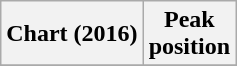<table class="wikitable plainrowheaders">
<tr>
<th>Chart (2016)</th>
<th>Peak<br>position</th>
</tr>
<tr>
</tr>
</table>
